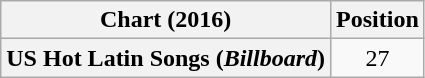<table class="wikitable plainrowheaders" style="text-align:center;">
<tr>
<th scope="col">Chart (2016)</th>
<th scope="col">Position</th>
</tr>
<tr>
<th scope="row">US Hot Latin Songs (<em>Billboard</em>)</th>
<td>27</td>
</tr>
</table>
